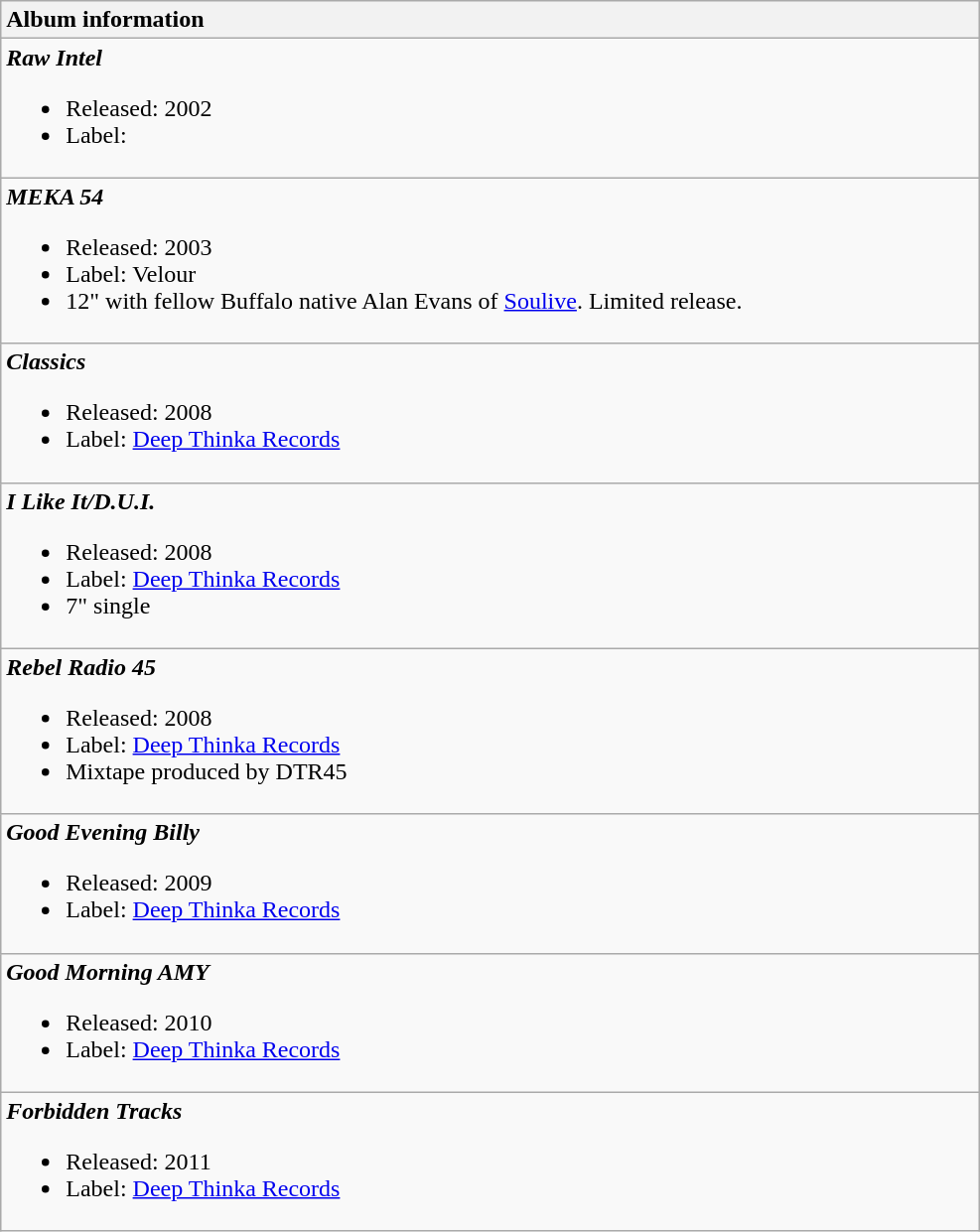<table class="wikitable">
<tr>
<th style="text-align:left; width:650px;">Album information</th>
</tr>
<tr>
<td align="left"><strong><em>Raw Intel</em></strong><br><ul><li>Released: 2002</li><li>Label:</li></ul></td>
</tr>
<tr>
<td align="left"><strong><em>MEKA 54</em></strong><br><ul><li>Released: 2003</li><li>Label: Velour</li><li>12" with fellow Buffalo native Alan Evans of <a href='#'>Soulive</a>. Limited release.</li></ul></td>
</tr>
<tr>
<td align="left"><strong><em>Classics</em></strong><br><ul><li>Released: 2008</li><li>Label: <a href='#'>Deep Thinka Records</a></li></ul></td>
</tr>
<tr>
<td align="left"><strong><em>I Like It/D.U.I.</em></strong><br><ul><li>Released: 2008</li><li>Label: <a href='#'>Deep Thinka Records</a></li><li>7" single</li></ul></td>
</tr>
<tr>
<td align="left"><strong><em>Rebel Radio 45</em></strong><br><ul><li>Released: 2008</li><li>Label: <a href='#'>Deep Thinka Records</a></li><li>Mixtape produced by DTR45</li></ul></td>
</tr>
<tr>
<td align="left"><strong><em>Good Evening Billy</em></strong><br><ul><li>Released: 2009</li><li>Label: <a href='#'>Deep Thinka Records</a></li></ul></td>
</tr>
<tr>
<td align="left"><strong><em>Good Morning AMY</em></strong><br><ul><li>Released: 2010</li><li>Label: <a href='#'>Deep Thinka Records</a></li></ul></td>
</tr>
<tr>
<td align="left"><strong><em>Forbidden Tracks</em></strong><br><ul><li>Released: 2011</li><li>Label: <a href='#'>Deep Thinka Records</a></li></ul></td>
</tr>
</table>
